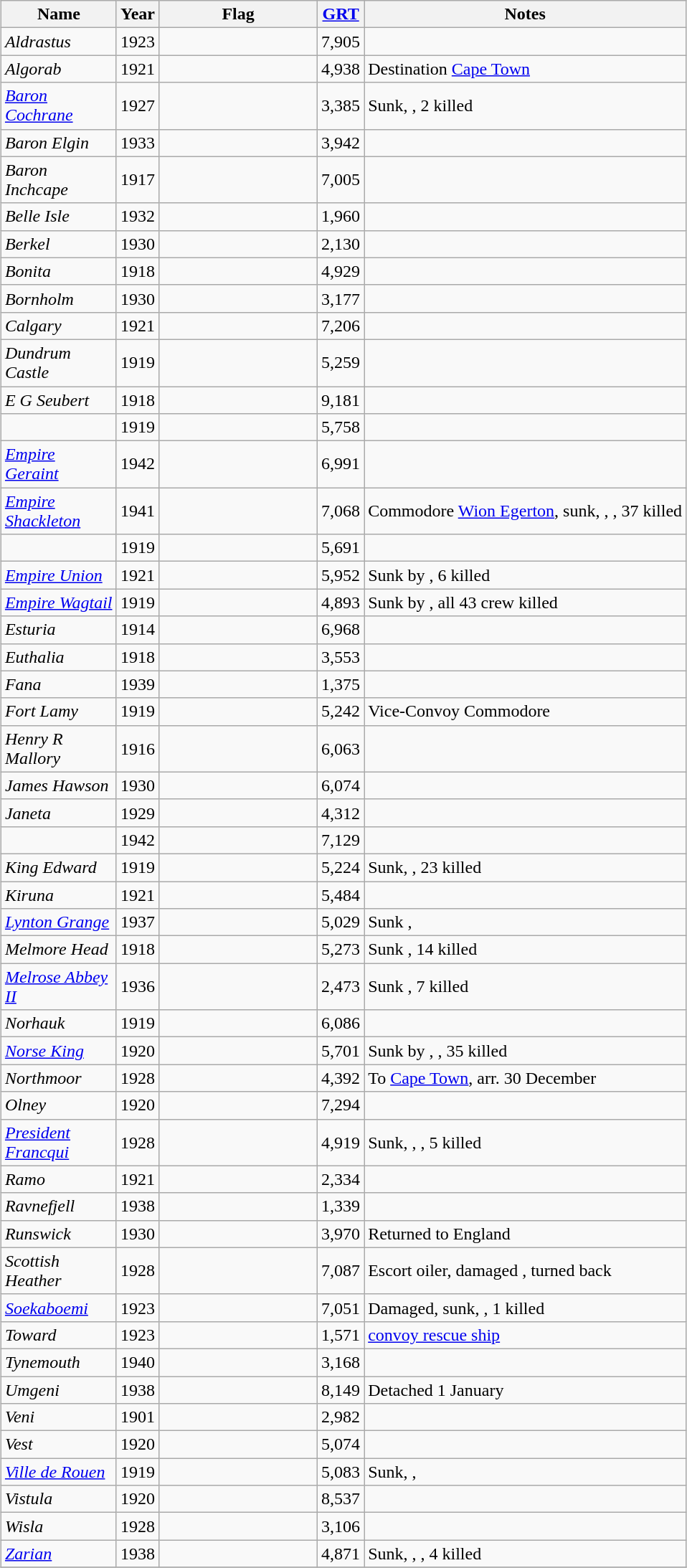<table class="wikitable sortable" style="margin:1em auto;">
<tr>
<th scope="col" width="100px">Name</th>
<th scope="col" width="15px">Year</th>
<th scope="col" width="140px">Flag</th>
<th scope="col" width="30px"><a href='#'>GRT</a></th>
<th>Notes</th>
</tr>
<tr>
<td align="left"><em>Aldrastus</em></td>
<td>1923</td>
<td align="left"></td>
<td align="right">7,905</td>
<td></td>
</tr>
<tr>
<td align="left"><em>Algorab</em></td>
<td>1921</td>
<td align="left"></td>
<td align="right">4,938</td>
<td align="left">Destination <a href='#'>Cape Town</a></td>
</tr>
<tr>
<td align="left"><em><a href='#'>Baron Cochrane</a></em></td>
<td align="left">1927</td>
<td align="left"></td>
<td align="right">3,385</td>
<td align="left">Sunk, ,  2 killed</td>
</tr>
<tr>
<td align="left"><em>Baron Elgin</em></td>
<td>1933</td>
<td align="left"></td>
<td align="right">3,942</td>
<td align="left"></td>
</tr>
<tr>
<td align="left"><em>Baron Inchcape</em></td>
<td>1917</td>
<td align="left"></td>
<td align="right">7,005</td>
<td></td>
</tr>
<tr>
<td align="left"><em>Belle Isle</em></td>
<td>1932</td>
<td align="left"></td>
<td align="right">1,960</td>
<td></td>
</tr>
<tr>
<td align="left"><em>Berkel</em></td>
<td>1930</td>
<td align="left"></td>
<td align="right">2,130</td>
<td align="left"></td>
</tr>
<tr>
<td align="left"><em>Bonita</em></td>
<td>1918</td>
<td align="left"></td>
<td align="right">4,929</td>
<td align="left"></td>
</tr>
<tr>
<td align="left"><em>Bornholm</em></td>
<td>1930</td>
<td align="left"></td>
<td align="right">3,177</td>
<td align="left"></td>
</tr>
<tr>
<td align="left"><em>Calgary</em></td>
<td>1921</td>
<td align="left"></td>
<td align="right">7,206</td>
<td align="left"></td>
</tr>
<tr>
<td align="left"><em>Dundrum Castle</em></td>
<td>1919</td>
<td align="left"></td>
<td align="right">5,259</td>
<td align="left"></td>
</tr>
<tr>
<td align="left"><em>E G Seubert</em></td>
<td>1918</td>
<td align="left"></td>
<td align="right">9,181</td>
<td align="left"></td>
</tr>
<tr>
<td align="left"><em></em></td>
<td>1919</td>
<td align="left"></td>
<td align="right">5,758</td>
<td align="left"></td>
</tr>
<tr>
<td align="left"><em> <a href='#'>Empire Geraint</a></em></td>
<td>1942</td>
<td align="left"></td>
<td align="right">6,991</td>
<td></td>
</tr>
<tr>
<td align="left"><em><a href='#'>Empire Shackleton</a></em></td>
<td align="left">1941</td>
<td align="left"></td>
<td align="right">7,068</td>
<td align="left">Commodore <a href='#'>Wion Egerton</a>, sunk, , ,  37 killed</td>
</tr>
<tr>
<td align="left"><em></em></td>
<td>1919</td>
<td align="left"></td>
<td align="right">5,691</td>
<td align="left"></td>
</tr>
<tr>
<td align="left"><em><a href='#'>Empire Union</a></em></td>
<td align="left">1921</td>
<td align="left"></td>
<td align="right">5,952</td>
<td align="left">Sunk by , 6 killed</td>
</tr>
<tr>
<td align="left"><a href='#'><em>Empire Wagtail</em></a></td>
<td align="left">1919</td>
<td align="left"></td>
<td align="right">4,893</td>
<td align="left">Sunk by , all 43 crew killed</td>
</tr>
<tr>
<td align="left"><em>Esturia</em></td>
<td>1914</td>
<td align="left"></td>
<td align="right">6,968</td>
<td></td>
</tr>
<tr>
<td align="left"><em>Euthalia</em></td>
<td>1918</td>
<td align="left"></td>
<td align="right">3,553</td>
<td></td>
</tr>
<tr>
<td align="left"><em>Fana</em></td>
<td>1939</td>
<td align="left"></td>
<td align="right">1,375</td>
<td align="left"></td>
</tr>
<tr>
<td align="left"><em>Fort Lamy</em></td>
<td>1919</td>
<td align="left"></td>
<td align="right">5,242</td>
<td align="left">Vice-Convoy Commodore</td>
</tr>
<tr>
<td align="left"><em>Henry R Mallory</em></td>
<td>1916</td>
<td align="left"></td>
<td align="right">6,063</td>
<td align="left"></td>
</tr>
<tr>
<td align="left"><em>James Hawson</em></td>
<td>1930</td>
<td align="left"></td>
<td align="right">6,074</td>
<td></td>
</tr>
<tr>
<td align="left"><em>Janeta</em></td>
<td>1929</td>
<td align="left"></td>
<td align="right">4,312</td>
<td align="left"></td>
</tr>
<tr>
<td align="left"></td>
<td>1942</td>
<td align="left"></td>
<td align="right">7,129</td>
<td></td>
</tr>
<tr>
<td align="left"><em>King Edward</em></td>
<td align="left">1919</td>
<td align="left"></td>
<td align="right">5,224</td>
<td align="left">Sunk, , 23 killed</td>
</tr>
<tr>
<td align="left"><em>Kiruna</em></td>
<td>1921</td>
<td align="left"></td>
<td align="right">5,484</td>
<td align="left"></td>
</tr>
<tr>
<td align="left"><em><a href='#'>Lynton Grange</a></em></td>
<td align="left">1937</td>
<td align="left"></td>
<td align="right">5,029</td>
<td align="left">Sunk , </td>
</tr>
<tr>
<td align="left"><em>Melmore Head</em></td>
<td align="left">1918</td>
<td align="left"></td>
<td align="right">5,273</td>
<td align="left">Sunk , 14 killed</td>
</tr>
<tr>
<td align="left"><em><a href='#'>Melrose Abbey II</a></em></td>
<td align="left">1936</td>
<td align="left"></td>
<td align="right">2,473</td>
<td align="left">Sunk , 7 killed</td>
</tr>
<tr>
<td align="left"><em>Norhauk</em></td>
<td>1919</td>
<td align="left"></td>
<td align="right">6,086</td>
<td></td>
</tr>
<tr>
<td align="left"><em><a href='#'>Norse King</a></em></td>
<td align="left">1920</td>
<td align="left"></td>
<td align="right">5,701</td>
<td align="left">Sunk by , , 35 killed</td>
</tr>
<tr>
<td align="left"><em>Northmoor</em></td>
<td>1928</td>
<td align="left"></td>
<td align="right">4,392</td>
<td align="left">To <a href='#'>Cape Town</a>, arr. 30 December</td>
</tr>
<tr>
<td align="left"><em>Olney</em></td>
<td>1920</td>
<td align="left"></td>
<td align="right">7,294</td>
<td align="left"></td>
</tr>
<tr>
<td align="left"><em><a href='#'>President Francqui</a></em></td>
<td align="left">1928</td>
<td align="left"></td>
<td align="right">4,919</td>
<td align="left">Sunk, , , 5 killed</td>
</tr>
<tr>
<td align="left"><em>Ramo</em></td>
<td>1921</td>
<td align="left"></td>
<td align="right">2,334</td>
<td></td>
</tr>
<tr>
<td align="left"><em>Ravnefjell</em></td>
<td>1938</td>
<td align="left"></td>
<td align="right">1,339</td>
<td align="left"></td>
</tr>
<tr>
<td align="left"><em>Runswick</em></td>
<td>1930</td>
<td align="left"></td>
<td align="right">3,970</td>
<td align="left">Returned to England</td>
</tr>
<tr>
<td align="left"><em>Scottish Heather</em></td>
<td>1928</td>
<td align="left"></td>
<td align="right">7,087</td>
<td align="left">Escort oiler, damaged , turned back</td>
</tr>
<tr>
<td align="left"><em><a href='#'>Soekaboemi</a></em></td>
<td align="left">1923</td>
<td align="left"></td>
<td align="right">7,051</td>
<td align="left">Damaged,  sunk, , 1 killed</td>
</tr>
<tr>
<td align="left"><em>Toward</em></td>
<td>1923</td>
<td align="left"></td>
<td align="right">1,571</td>
<td align="left"><a href='#'>convoy rescue ship</a></td>
</tr>
<tr>
<td align="left"><em>Tynemouth</em></td>
<td>1940</td>
<td align="left"></td>
<td align="right">3,168</td>
<td align="left"></td>
</tr>
<tr>
<td align="left"><em>Umgeni</em></td>
<td>1938</td>
<td align="left"></td>
<td align="right">8,149</td>
<td align="left">Detached 1 January</td>
</tr>
<tr>
<td align="left"><em>Veni</em></td>
<td>1901</td>
<td align="left"></td>
<td align="right">2,982</td>
<td align="left"></td>
</tr>
<tr>
<td align="left"><em>Vest</em></td>
<td>1920</td>
<td align="left"></td>
<td align="right">5,074</td>
<td align="left"></td>
</tr>
<tr>
<td align="left"><em><a href='#'>Ville de Rouen</a></em></td>
<td align="left">1919</td>
<td align="left"></td>
<td align="right">5,083</td>
<td align="left">Sunk, , </td>
</tr>
<tr>
<td align="left"><em>Vistula</em></td>
<td>1920</td>
<td align="left"></td>
<td align="right">8,537</td>
<td align="left"></td>
</tr>
<tr>
<td align="left"><em>Wisla</em></td>
<td>1928</td>
<td align="left"></td>
<td align="right">3,106</td>
<td align="left"></td>
</tr>
<tr>
<td align="left"><em><a href='#'>Zarian</a></em></td>
<td align="left">1938</td>
<td align="left"></td>
<td align="right">4,871</td>
<td align="left">Sunk, , , 4 killed</td>
</tr>
<tr>
</tr>
</table>
